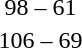<table style="text-align:center">
<tr>
<th width=200></th>
<th width=100></th>
<th width=200></th>
</tr>
<tr>
<td align=right></td>
<td>98 – 61</td>
<td align=left></td>
</tr>
<tr>
<td align=right></td>
<td>106 – 69</td>
<td align=left></td>
</tr>
</table>
